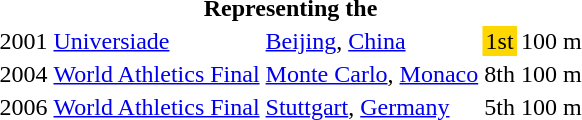<table>
<tr>
<th colspan="5">Representing the </th>
</tr>
<tr>
<td>2001</td>
<td><a href='#'>Universiade</a></td>
<td><a href='#'>Beijing</a>, <a href='#'>China</a></td>
<td bgcolor="gold" align="center">1st</td>
<td>100 m</td>
</tr>
<tr>
<td>2004</td>
<td><a href='#'>World Athletics Final</a></td>
<td><a href='#'>Monte Carlo</a>, <a href='#'>Monaco</a></td>
<td align="center">8th</td>
<td>100 m</td>
</tr>
<tr>
<td>2006</td>
<td><a href='#'>World Athletics Final</a></td>
<td><a href='#'>Stuttgart</a>, <a href='#'>Germany</a></td>
<td align="center">5th</td>
<td>100 m</td>
</tr>
</table>
